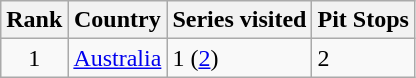<table class="wikitable">
<tr>
<th>Rank</th>
<th>Country</th>
<th>Series visited</th>
<th>Pit Stops</th>
</tr>
<tr>
<td style="text-align:center;">1</td>
<td><a href='#'>Australia</a></td>
<td>1 (<a href='#'>2</a>)</td>
<td>2</td>
</tr>
</table>
